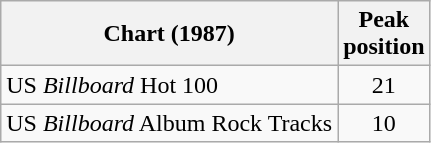<table class="wikitable sortable">
<tr>
<th>Chart (1987)</th>
<th>Peak<br>position</th>
</tr>
<tr>
<td>US <em>Billboard</em> Hot 100</td>
<td style="text-align:center;">21</td>
</tr>
<tr>
<td>US <em>Billboard</em> Album Rock Tracks</td>
<td style="text-align:center;">10</td>
</tr>
</table>
